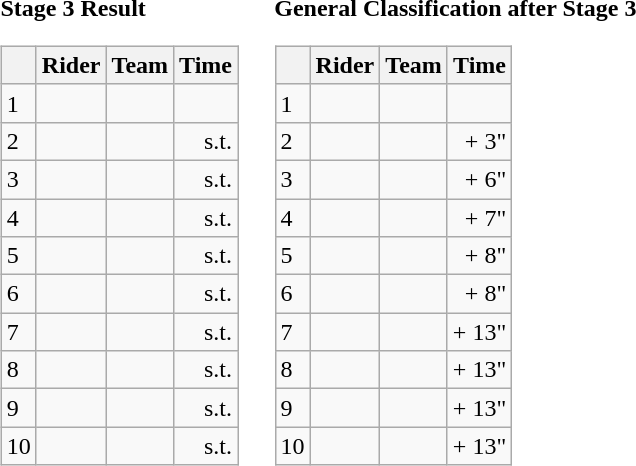<table>
<tr>
<td><strong>Stage 3 Result</strong><br><table class="wikitable">
<tr>
<th></th>
<th>Rider</th>
<th>Team</th>
<th>Time</th>
</tr>
<tr>
<td>1</td>
<td></td>
<td></td>
<td align="right"></td>
</tr>
<tr>
<td>2</td>
<td></td>
<td></td>
<td align="right">s.t.</td>
</tr>
<tr>
<td>3</td>
<td></td>
<td></td>
<td align="right">s.t.</td>
</tr>
<tr>
<td>4</td>
<td></td>
<td></td>
<td align="right">s.t.</td>
</tr>
<tr>
<td>5</td>
<td> </td>
<td></td>
<td align="right">s.t.</td>
</tr>
<tr>
<td>6</td>
<td></td>
<td></td>
<td align="right">s.t.</td>
</tr>
<tr>
<td>7</td>
<td></td>
<td></td>
<td align="right">s.t.</td>
</tr>
<tr>
<td>8</td>
<td></td>
<td></td>
<td align="right">s.t.</td>
</tr>
<tr>
<td>9</td>
<td></td>
<td></td>
<td align="right">s.t.</td>
</tr>
<tr>
<td>10</td>
<td></td>
<td></td>
<td align="right">s.t.</td>
</tr>
</table>
</td>
<td></td>
<td><strong>General Classification after Stage 3</strong><br><table class="wikitable">
<tr>
<th></th>
<th>Rider</th>
<th>Team</th>
<th>Time</th>
</tr>
<tr>
<td>1</td>
<td> </td>
<td></td>
<td align="right"></td>
</tr>
<tr>
<td>2</td>
<td> </td>
<td></td>
<td align="right">+ 3"</td>
</tr>
<tr>
<td>3</td>
<td></td>
<td></td>
<td align="right">+ 6"</td>
</tr>
<tr>
<td>4</td>
<td></td>
<td></td>
<td align="right">+ 7"</td>
</tr>
<tr>
<td>5</td>
<td></td>
<td></td>
<td align="right">+ 8"</td>
</tr>
<tr>
<td>6</td>
<td></td>
<td></td>
<td align="right">+ 8"</td>
</tr>
<tr>
<td>7</td>
<td></td>
<td></td>
<td align="right">+ 13"</td>
</tr>
<tr>
<td>8</td>
<td></td>
<td></td>
<td align="right">+ 13"</td>
</tr>
<tr>
<td>9</td>
<td></td>
<td></td>
<td align="right">+ 13"</td>
</tr>
<tr>
<td>10</td>
<td></td>
<td></td>
<td align="right">+ 13"</td>
</tr>
</table>
</td>
</tr>
</table>
